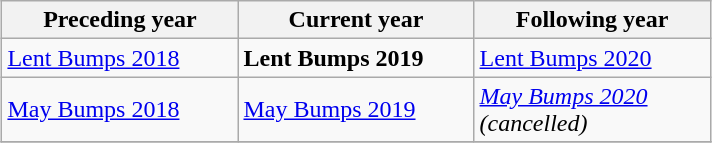<table class="wikitable" style="margin: 1em auto;">
<tr>
<th width=150>Preceding year</th>
<th width=150>Current year</th>
<th width=150>Following year</th>
</tr>
<tr>
<td><a href='#'>Lent Bumps 2018</a></td>
<td><strong>Lent Bumps 2019</strong></td>
<td><a href='#'>Lent Bumps 2020</a></td>
</tr>
<tr>
<td><a href='#'>May Bumps 2018</a></td>
<td><a href='#'>May Bumps 2019</a></td>
<td><em><a href='#'>May Bumps 2020</a> (cancelled)</em></td>
</tr>
<tr>
</tr>
</table>
